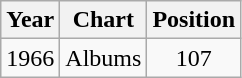<table class="wikitable">
<tr>
<th>Year</th>
<th>Chart</th>
<th>Position</th>
</tr>
<tr>
<td>1966</td>
<td>Albums</td>
<td align="center">107</td>
</tr>
</table>
